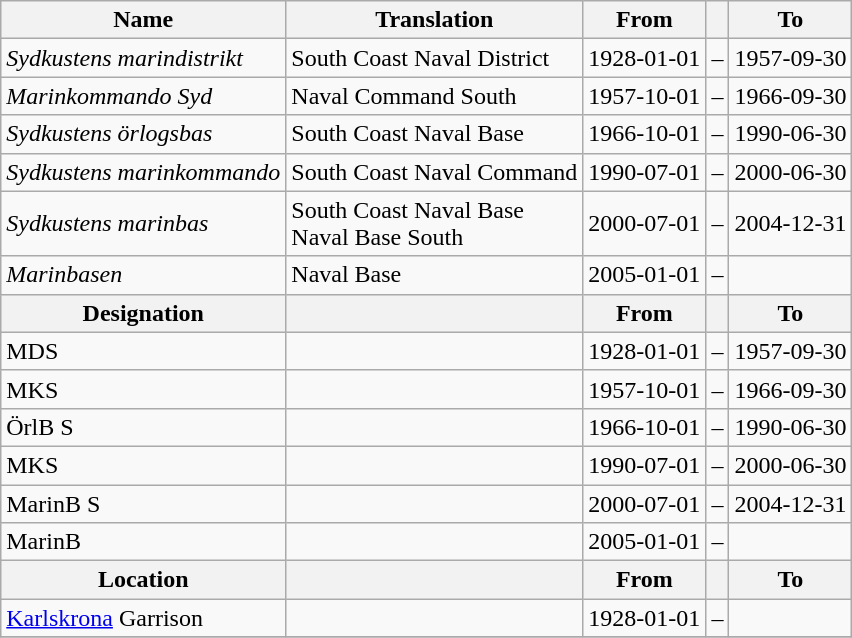<table class="wikitable">
<tr>
<th style="font-weight:bold;">Name</th>
<th style="font-weight:bold;">Translation</th>
<th style="text-align: center; font-weight:bold;">From</th>
<th></th>
<th style="text-align: center; font-weight:bold;">To</th>
</tr>
<tr>
<td style="font-style:italic;">Sydkustens marindistrikt</td>
<td>South Coast Naval District</td>
<td>1928-01-01</td>
<td>–</td>
<td>1957-09-30</td>
</tr>
<tr>
<td style="font-style:italic;">Marinkommando Syd</td>
<td>Naval Command South</td>
<td>1957-10-01</td>
<td>–</td>
<td>1966-09-30</td>
</tr>
<tr>
<td style="font-style:italic;">Sydkustens örlogsbas</td>
<td>South Coast Naval Base</td>
<td>1966-10-01</td>
<td>–</td>
<td>1990-06-30</td>
</tr>
<tr>
<td style="font-style:italic;">Sydkustens marinkommando</td>
<td>South Coast Naval Command</td>
<td>1990-07-01</td>
<td>–</td>
<td>2000-06-30</td>
</tr>
<tr>
<td style="font-style:italic;">Sydkustens marinbas</td>
<td>South Coast Naval Base<br>Naval Base South</td>
<td>2000-07-01</td>
<td>–</td>
<td>2004-12-31</td>
</tr>
<tr>
<td style="font-style:italic;">Marinbasen</td>
<td>Naval Base</td>
<td>2005-01-01</td>
<td>–</td>
<td></td>
</tr>
<tr>
<th style="font-weight:bold;">Designation</th>
<th style="font-weight:bold;"></th>
<th style="text-align: center; font-weight:bold;">From</th>
<th></th>
<th style="text-align: center; font-weight:bold;">To</th>
</tr>
<tr>
<td>MDS</td>
<td></td>
<td style="text-align: center;">1928-01-01</td>
<td style="text-align: center;">–</td>
<td style="text-align: center;">1957-09-30</td>
</tr>
<tr>
<td>MKS</td>
<td></td>
<td style="text-align: center;">1957-10-01</td>
<td style="text-align: center;">–</td>
<td style="text-align: center;">1966-09-30</td>
</tr>
<tr>
<td>ÖrlB S</td>
<td></td>
<td style="text-align: center;">1966-10-01</td>
<td style="text-align: center;">–</td>
<td style="text-align: center;">1990-06-30</td>
</tr>
<tr>
<td>MKS</td>
<td></td>
<td style="text-align: center;">1990-07-01</td>
<td style="text-align: center;">–</td>
<td style="text-align: center;">2000-06-30</td>
</tr>
<tr>
<td>MarinB S</td>
<td></td>
<td style="text-align: center;">2000-07-01</td>
<td style="text-align: center;">–</td>
<td style="text-align: center;">2004-12-31</td>
</tr>
<tr>
<td>MarinB</td>
<td></td>
<td style="text-align: center;">2005-01-01</td>
<td style="text-align: center;">–</td>
<td style="text-align: center;"></td>
</tr>
<tr>
<th style="font-weight:bold;">Location</th>
<th style="font-weight:bold;"></th>
<th style="text-align: center; font-weight:bold;">From</th>
<th></th>
<th style="text-align: center; font-weight:bold;">To</th>
</tr>
<tr>
<td><a href='#'>Karlskrona</a> Garrison</td>
<td></td>
<td style="text-align: center;">1928-01-01</td>
<td style="text-align: center;">–</td>
<td style="text-align: center;"></td>
</tr>
<tr>
</tr>
</table>
